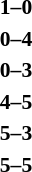<table style="font-size:90%; margin: 0 auto;">
<tr>
<td align="right"><strong></strong></td>
<td align="center"><strong> 1–0 </strong></td>
<td><strong></strong></td>
</tr>
<tr>
<td align="right"><strong></strong></td>
<td align="center"><strong> 0–4 </strong></td>
<td><strong></strong></td>
</tr>
<tr>
<td align="right"><strong></strong></td>
<td align="center"><strong> 0–3 </strong></td>
<td><strong></strong></td>
</tr>
<tr>
<td align="right"><strong></strong></td>
<td align="center"><strong> 4–5</strong></td>
<td><strong></strong></td>
</tr>
<tr>
<td align="right"><strong></strong></td>
<td align="center"><strong> 5–3 </strong></td>
<td><strong></strong></td>
</tr>
<tr>
<td align="right"><strong></strong></td>
<td align="center"><strong> 5–5 </strong></td>
<td><strong></strong></td>
</tr>
</table>
